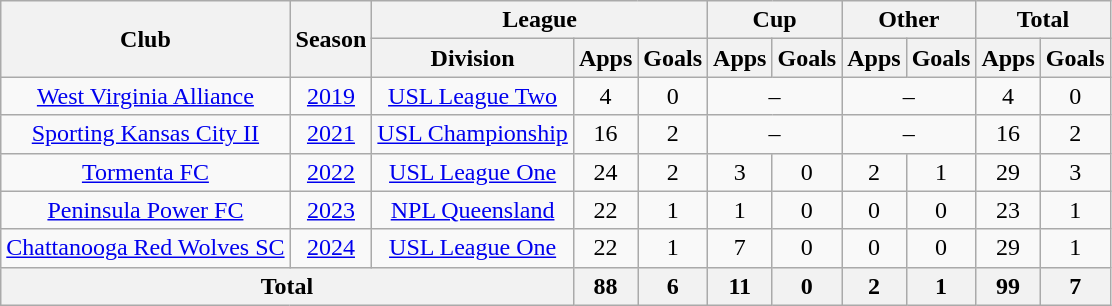<table class="wikitable" style="text-align: center;">
<tr>
<th rowspan="2">Club</th>
<th rowspan="2">Season</th>
<th colspan="3">League</th>
<th colspan="2">Cup</th>
<th colspan="2">Other</th>
<th colspan="2">Total</th>
</tr>
<tr>
<th>Division</th>
<th>Apps</th>
<th>Goals</th>
<th>Apps</th>
<th>Goals</th>
<th>Apps</th>
<th>Goals</th>
<th>Apps</th>
<th>Goals</th>
</tr>
<tr>
<td><a href='#'>West Virginia Alliance</a></td>
<td><a href='#'>2019</a></td>
<td><a href='#'>USL League Two</a></td>
<td>4</td>
<td>0</td>
<td colspan="2">–</td>
<td colspan="2">–</td>
<td>4</td>
<td>0</td>
</tr>
<tr>
<td><a href='#'>Sporting Kansas City II</a></td>
<td><a href='#'>2021</a></td>
<td><a href='#'>USL Championship</a></td>
<td>16</td>
<td>2</td>
<td colspan="2">–</td>
<td colspan="2">–</td>
<td>16</td>
<td>2</td>
</tr>
<tr>
<td><a href='#'>Tormenta FC</a></td>
<td><a href='#'>2022</a></td>
<td><a href='#'>USL League One</a></td>
<td>24</td>
<td>2</td>
<td>3</td>
<td>0</td>
<td>2</td>
<td>1</td>
<td>29</td>
<td>3</td>
</tr>
<tr>
<td><a href='#'>Peninsula Power FC</a></td>
<td><a href='#'>2023</a></td>
<td><a href='#'>NPL Queensland</a></td>
<td>22</td>
<td>1</td>
<td>1</td>
<td>0</td>
<td>0</td>
<td>0</td>
<td>23</td>
<td>1</td>
</tr>
<tr>
<td><a href='#'>Chattanooga Red Wolves SC</a></td>
<td><a href='#'>2024</a></td>
<td><a href='#'>USL League One</a></td>
<td>22</td>
<td>1</td>
<td>7</td>
<td>0</td>
<td>0</td>
<td>0</td>
<td>29</td>
<td>1</td>
</tr>
<tr>
<th colspan="3">Total</th>
<th>88</th>
<th>6</th>
<th>11</th>
<th>0</th>
<th>2</th>
<th>1</th>
<th>99</th>
<th>7</th>
</tr>
</table>
